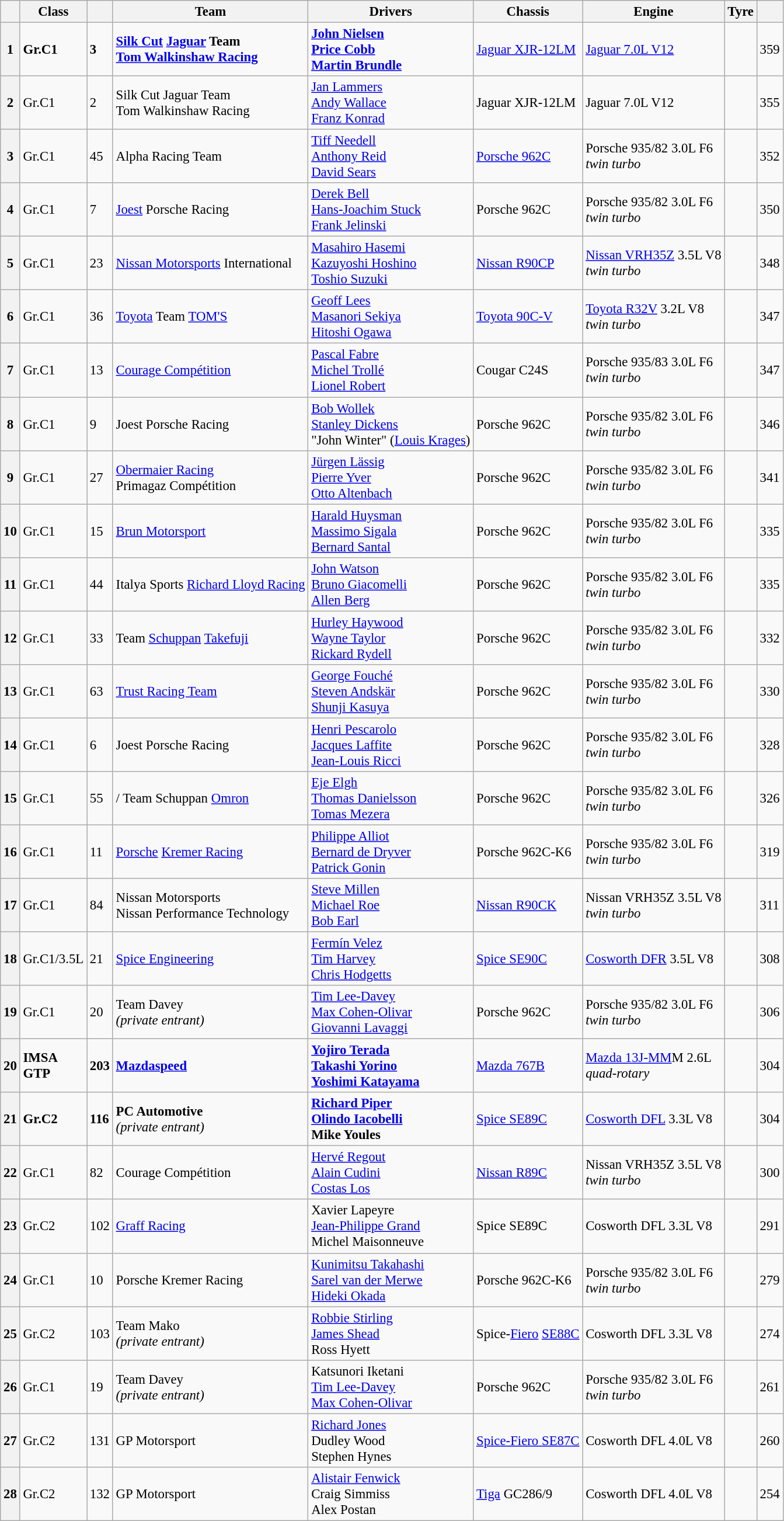<table class="wikitable" style="font-size: 95%;">
<tr>
<th></th>
<th>Class</th>
<th></th>
<th>Team</th>
<th>Drivers</th>
<th>Chassis</th>
<th>Engine</th>
<th>Tyre</th>
<th></th>
</tr>
<tr>
<th><strong>1</strong></th>
<td><strong>Gr.C1</strong></td>
<td><strong>3</strong></td>
<td><strong> <a href='#'>Silk Cut</a> <a href='#'>Jaguar</a> Team<br> <a href='#'>Tom Walkinshaw Racing</a> </strong></td>
<td><strong> <a href='#'>John Nielsen</a><br> <a href='#'>Price Cobb</a><br> <a href='#'>Martin Brundle</a></strong></td>
<td><a href='#'>Jaguar XJR-12LM</a></td>
<td><a href='#'>Jaguar 7.0L V12</a></td>
<td></td>
<td>359</td>
</tr>
<tr>
<th>2</th>
<td>Gr.C1</td>
<td>2</td>
<td> Silk Cut Jaguar Team<br> Tom Walkinshaw Racing</td>
<td> <a href='#'>Jan Lammers</a><br> <a href='#'>Andy Wallace</a><br> <a href='#'>Franz Konrad</a></td>
<td>Jaguar XJR-12LM</td>
<td>Jaguar 7.0L V12</td>
<td></td>
<td>355</td>
</tr>
<tr>
<th>3</th>
<td>Gr.C1</td>
<td>45</td>
<td> Alpha Racing Team</td>
<td> <a href='#'>Tiff Needell</a><br> <a href='#'>Anthony Reid</a><br> <a href='#'>David Sears</a></td>
<td><a href='#'>Porsche 962C</a></td>
<td>Porsche 935/82 3.0L F6<br><em>twin turbo</em></td>
<td></td>
<td>352</td>
</tr>
<tr>
<th>4</th>
<td>Gr.C1</td>
<td>7</td>
<td> <a href='#'>Joest</a> Porsche Racing</td>
<td> <a href='#'>Derek Bell</a><br> <a href='#'>Hans-Joachim Stuck</a><br> <a href='#'>Frank Jelinski</a></td>
<td>Porsche 962C</td>
<td>Porsche 935/82 3.0L F6<br><em>twin turbo</em></td>
<td></td>
<td>350</td>
</tr>
<tr>
<th>5</th>
<td>Gr.C1</td>
<td>23</td>
<td> <a href='#'>Nissan Motorsports</a> International</td>
<td> <a href='#'>Masahiro Hasemi</a><br> <a href='#'>Kazuyoshi Hoshino</a><br> <a href='#'>Toshio Suzuki</a></td>
<td><a href='#'>Nissan R90CP</a></td>
<td><a href='#'>Nissan VRH35Z</a> 3.5L V8<br><em>twin turbo</em></td>
<td></td>
<td>348</td>
</tr>
<tr>
<th>6</th>
<td>Gr.C1</td>
<td>36</td>
<td> <a href='#'>Toyota</a> Team <a href='#'>TOM'S</a></td>
<td> <a href='#'>Geoff Lees</a><br> <a href='#'>Masanori Sekiya</a><br> <a href='#'>Hitoshi Ogawa</a></td>
<td><a href='#'>Toyota 90C-V</a></td>
<td><a href='#'>Toyota R32V</a> 3.2L V8<br><em>twin turbo</em></td>
<td></td>
<td>347</td>
</tr>
<tr>
<th>7</th>
<td>Gr.C1</td>
<td>13</td>
<td> <a href='#'>Courage Compétition</a></td>
<td> <a href='#'>Pascal Fabre</a><br> <a href='#'>Michel Trollé</a><br> <a href='#'>Lionel Robert</a></td>
<td>Cougar C24S</td>
<td>Porsche 935/83 3.0L F6<br><em>twin turbo</em></td>
<td></td>
<td>347</td>
</tr>
<tr>
<th>8</th>
<td>Gr.C1</td>
<td>9</td>
<td> Joest Porsche Racing</td>
<td> <a href='#'>Bob Wollek</a><br> <a href='#'>Stanley Dickens</a><br> "John Winter" (<a href='#'>Louis Krages</a>)</td>
<td>Porsche 962C</td>
<td>Porsche 935/82 3.0L F6<br><em>twin turbo</em></td>
<td></td>
<td>346</td>
</tr>
<tr>
<th>9</th>
<td>Gr.C1</td>
<td>27</td>
<td> <a href='#'>Obermaier Racing</a><br> Primagaz Compétition</td>
<td> <a href='#'>Jürgen Lässig</a><br> <a href='#'>Pierre Yver</a><br> <a href='#'>Otto Altenbach</a></td>
<td>Porsche 962C</td>
<td>Porsche 935/82 3.0L F6<br><em>twin turbo</em></td>
<td></td>
<td>341</td>
</tr>
<tr>
<th>10</th>
<td>Gr.C1</td>
<td>15</td>
<td> <a href='#'>Brun Motorsport</a></td>
<td> <a href='#'>Harald Huysman</a><br> <a href='#'>Massimo Sigala</a><br> <a href='#'>Bernard Santal</a></td>
<td>Porsche 962C</td>
<td>Porsche 935/82 3.0L F6<br><em>twin turbo</em></td>
<td></td>
<td>335</td>
</tr>
<tr>
<th>11</th>
<td>Gr.C1</td>
<td>44</td>
<td> Italya Sports <a href='#'>Richard Lloyd Racing</a></td>
<td> <a href='#'>John Watson</a><br> <a href='#'>Bruno Giacomelli</a><br>  <a href='#'>Allen Berg</a></td>
<td>Porsche 962C</td>
<td>Porsche 935/82 3.0L F6<br><em>twin turbo</em></td>
<td></td>
<td>335</td>
</tr>
<tr>
<th>12</th>
<td>Gr.C1</td>
<td>33</td>
<td> Team <a href='#'>Schuppan</a> <a href='#'>Takefuji</a></td>
<td> <a href='#'>Hurley Haywood</a><br> <a href='#'>Wayne Taylor</a><br> <a href='#'>Rickard Rydell</a></td>
<td>Porsche 962C</td>
<td>Porsche 935/82 3.0L F6<br><em>twin turbo</em></td>
<td></td>
<td>332</td>
</tr>
<tr>
<th>13</th>
<td>Gr.C1</td>
<td>63</td>
<td> <a href='#'>Trust Racing Team</a></td>
<td> <a href='#'>George Fouché</a><br> <a href='#'>Steven Andskär</a><br> <a href='#'>Shunji Kasuya</a></td>
<td>Porsche 962C</td>
<td>Porsche 935/82 3.0L F6<br><em>twin turbo</em></td>
<td></td>
<td>330</td>
</tr>
<tr>
<th>14</th>
<td>Gr.C1</td>
<td>6</td>
<td> Joest Porsche Racing</td>
<td> <a href='#'>Henri Pescarolo</a><br> <a href='#'>Jacques Laffite</a><br> <a href='#'>Jean-Louis Ricci</a></td>
<td>Porsche 962C</td>
<td>Porsche 935/82 3.0L F6<br><em>twin turbo</em></td>
<td></td>
<td>328</td>
</tr>
<tr>
<th>15</th>
<td>Gr.C1</td>
<td>55</td>
<td>/ Team Schuppan <a href='#'>Omron</a></td>
<td> <a href='#'>Eje Elgh</a><br> <a href='#'>Thomas Danielsson</a><br> <a href='#'>Tomas Mezera</a></td>
<td>Porsche 962C</td>
<td>Porsche 935/82 3.0L F6<br><em>twin turbo</em></td>
<td></td>
<td>326</td>
</tr>
<tr>
<th>16</th>
<td>Gr.C1</td>
<td>11</td>
<td> <a href='#'>Porsche</a> <a href='#'>Kremer Racing</a></td>
<td> <a href='#'>Philippe Alliot</a><br> <a href='#'>Bernard de Dryver</a><br> <a href='#'>Patrick Gonin</a></td>
<td>Porsche 962C-K6</td>
<td>Porsche 935/82 3.0L F6<br><em>twin turbo</em></td>
<td></td>
<td>319</td>
</tr>
<tr>
<th>17</th>
<td>Gr.C1</td>
<td>84</td>
<td> Nissan Motorsports<br> Nissan Performance Technology</td>
<td> <a href='#'>Steve Millen</a><br> <a href='#'>Michael Roe</a><br> <a href='#'>Bob Earl</a></td>
<td><a href='#'>Nissan R90CK</a></td>
<td>Nissan VRH35Z 3.5L V8<br><em>twin turbo</em></td>
<td></td>
<td>311</td>
</tr>
<tr>
<th>18</th>
<td>Gr.C1/3.5L</td>
<td>21</td>
<td> <a href='#'>Spice Engineering</a></td>
<td> <a href='#'>Fermín Velez</a><br> <a href='#'>Tim Harvey</a><br> <a href='#'>Chris Hodgetts</a></td>
<td><a href='#'>Spice SE90C</a></td>
<td><a href='#'>Cosworth DFR</a> 3.5L V8</td>
<td></td>
<td>308</td>
</tr>
<tr>
<th>19</th>
<td>Gr.C1</td>
<td>20</td>
<td> Team Davey<br><em>(private entrant)</em></td>
<td> <a href='#'>Tim Lee-Davey</a><br> <a href='#'>Max Cohen-Olivar</a><br> <a href='#'>Giovanni Lavaggi</a></td>
<td>Porsche 962C</td>
<td>Porsche 935/82 3.0L F6<br><em>twin turbo</em></td>
<td></td>
<td>306</td>
</tr>
<tr>
<th>20</th>
<td><strong>IMSA<br>GTP</strong></td>
<td><strong>203</strong></td>
<td><strong> <a href='#'>Mazdaspeed</a> </strong></td>
<td><strong> <a href='#'>Yojiro Terada</a><br> <a href='#'>Takashi Yorino</a><br> <a href='#'>Yoshimi Katayama</a></strong></td>
<td><a href='#'>Mazda 767B</a></td>
<td><a href='#'>Mazda 13J-MM</a>M 2.6L<br> <em>quad-rotary</em></td>
<td></td>
<td>304</td>
</tr>
<tr>
<th>21</th>
<td><strong>Gr.C2</strong></td>
<td><strong>116</strong></td>
<td><strong> PC Automotive</strong><br><em>(private entrant)</em></td>
<td><strong> <a href='#'>Richard Piper</a><br> <a href='#'>Olindo Iacobelli</a><br> Mike Youles</strong></td>
<td><a href='#'>Spice SE89C</a></td>
<td><a href='#'>Cosworth DFL</a> 3.3L V8</td>
<td></td>
<td>304</td>
</tr>
<tr>
<th>22</th>
<td>Gr.C1</td>
<td>82</td>
<td> Courage Compétition</td>
<td> <a href='#'>Hervé Regout</a><br> <a href='#'>Alain Cudini</a><br> <a href='#'>Costas Los</a></td>
<td><a href='#'>Nissan R89C</a></td>
<td>Nissan VRH35Z 3.5L V8<br><em>twin turbo</em></td>
<td></td>
<td>300</td>
</tr>
<tr>
<th>23</th>
<td>Gr.C2</td>
<td>102</td>
<td> <a href='#'>Graff Racing</a></td>
<td> Xavier Lapeyre<br> <a href='#'>Jean-Philippe Grand</a><br> Michel Maisonneuve</td>
<td>Spice SE89C</td>
<td>Cosworth DFL 3.3L V8</td>
<td></td>
<td>291</td>
</tr>
<tr>
<th>24</th>
<td>Gr.C1</td>
<td>10</td>
<td> Porsche Kremer Racing</td>
<td> <a href='#'>Kunimitsu Takahashi</a><br> <a href='#'>Sarel van der Merwe</a><br> <a href='#'>Hideki Okada</a></td>
<td>Porsche 962C-K6</td>
<td>Porsche 935/82 3.0L F6<br><em>twin turbo</em></td>
<td></td>
<td>279</td>
</tr>
<tr>
<th>25</th>
<td>Gr.C2</td>
<td>103</td>
<td> Team Mako<br><em>(private entrant)</em></td>
<td> <a href='#'>Robbie Stirling</a><br> <a href='#'>James Shead</a><br> Ross Hyett</td>
<td>Spice-<a href='#'>Fiero</a> <a href='#'>SE88C</a></td>
<td>Cosworth DFL 3.3L V8</td>
<td></td>
<td>274</td>
</tr>
<tr>
<th>26</th>
<td>Gr.C1</td>
<td>19</td>
<td> Team Davey<br><em>(private entrant)</em></td>
<td> Katsunori Iketani<br> <a href='#'>Tim Lee-Davey</a><br> <a href='#'>Max Cohen-Olivar</a></td>
<td>Porsche 962C</td>
<td>Porsche 935/82 3.0L F6<br><em>twin turbo</em></td>
<td></td>
<td>261</td>
</tr>
<tr>
<th>27</th>
<td>Gr.C2</td>
<td>131</td>
<td> GP Motorsport</td>
<td> <a href='#'>Richard Jones</a><br> Dudley Wood<br> Stephen Hynes</td>
<td><a href='#'>Spice-Fiero SE87C</a></td>
<td>Cosworth DFL 4.0L V8</td>
<td></td>
<td>260</td>
</tr>
<tr>
<th>28</th>
<td>Gr.C2</td>
<td>132</td>
<td> GP Motorsport</td>
<td> <a href='#'>Alistair Fenwick</a><br> Craig Simmiss<br> Alex Postan</td>
<td><a href='#'>Tiga</a> GC286/9</td>
<td>Cosworth DFL 4.0L V8</td>
<td></td>
<td>254</td>
</tr>
</table>
